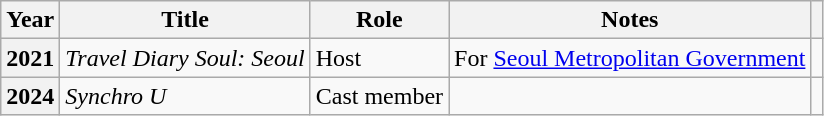<table class="wikitable plainrowheaders">
<tr>
<th scope="col">Year</th>
<th scope="col">Title</th>
<th scope="col">Role</th>
<th scope="col">Notes</th>
<th class="unsortable" scope="col"></th>
</tr>
<tr>
<th scope="row">2021</th>
<td><em>Travel Diary Soul: Seoul</em></td>
<td>Host</td>
<td>For <a href='#'>Seoul Metropolitan Government</a></td>
<td style="text-align:center"></td>
</tr>
<tr>
<th scope="row">2024</th>
<td><em>Synchro U</em></td>
<td>Cast member</td>
<td></td>
<td style="text-align:center"></td>
</tr>
</table>
